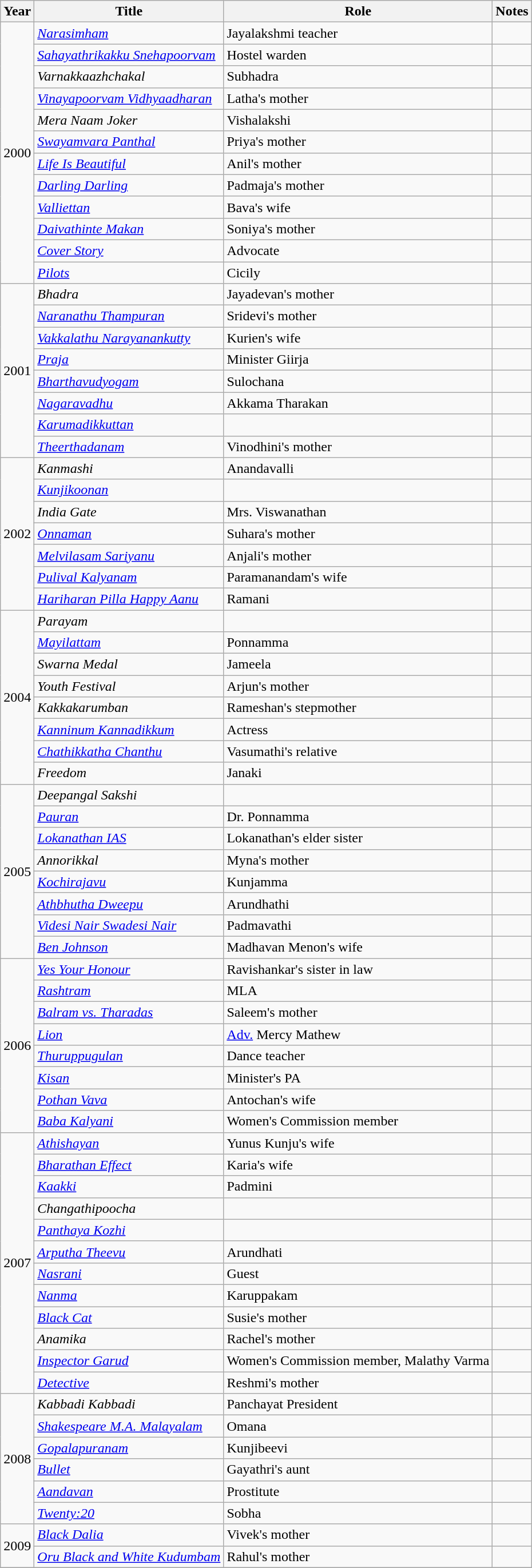<table class="wikitable sortable">
<tr>
<th>Year</th>
<th>Title</th>
<th>Role</th>
<th class="unsortable">Notes</th>
</tr>
<tr>
<td rowspan=12>2000</td>
<td><em><a href='#'>Narasimham</a></em></td>
<td>Jayalakshmi teacher</td>
<td></td>
</tr>
<tr>
<td><em><a href='#'>Sahayathrikakku Snehapoorvam</a></em></td>
<td>Hostel warden</td>
<td></td>
</tr>
<tr>
<td><em>Varnakkaazhchakal</em></td>
<td>Subhadra</td>
<td></td>
</tr>
<tr>
<td><em><a href='#'>Vinayapoorvam Vidhyaadharan</a></em></td>
<td>Latha's mother</td>
<td></td>
</tr>
<tr>
<td><em>Mera Naam Joker</em></td>
<td>Vishalakshi</td>
<td></td>
</tr>
<tr>
<td><em><a href='#'>Swayamvara Panthal</a></em></td>
<td>Priya's mother</td>
<td></td>
</tr>
<tr>
<td><em><a href='#'>Life Is Beautiful</a></em></td>
<td>Anil's mother</td>
<td></td>
</tr>
<tr>
<td><em><a href='#'>Darling Darling</a></em></td>
<td>Padmaja's mother</td>
<td></td>
</tr>
<tr>
<td><em><a href='#'>Valliettan</a></em></td>
<td>Bava's wife</td>
<td></td>
</tr>
<tr>
<td><em><a href='#'>Daivathinte Makan</a></em></td>
<td>Soniya's mother</td>
<td></td>
</tr>
<tr>
<td><em><a href='#'>Cover Story</a></em></td>
<td>Advocate</td>
<td></td>
</tr>
<tr>
<td><em><a href='#'>Pilots</a></em></td>
<td>Cicily</td>
<td></td>
</tr>
<tr>
<td rowspan=8>2001</td>
<td><em>Bhadra</em></td>
<td>Jayadevan's mother</td>
<td></td>
</tr>
<tr>
<td><em><a href='#'>Naranathu Thampuran</a></em></td>
<td>Sridevi's mother</td>
<td></td>
</tr>
<tr>
<td><em><a href='#'>Vakkalathu Narayanankutty</a></em></td>
<td>Kurien's wife</td>
<td></td>
</tr>
<tr>
<td><em><a href='#'>Praja</a></em></td>
<td>Minister Giirja</td>
<td></td>
</tr>
<tr>
<td><em><a href='#'>Bharthavudyogam</a></em></td>
<td>Sulochana</td>
<td></td>
</tr>
<tr>
<td><em><a href='#'>Nagaravadhu</a></em></td>
<td>Akkama Tharakan</td>
<td></td>
</tr>
<tr>
<td><em><a href='#'>Karumadikkuttan</a></em></td>
<td></td>
<td></td>
</tr>
<tr>
<td><em><a href='#'>Theerthadanam</a></em></td>
<td>Vinodhini's mother</td>
<td></td>
</tr>
<tr>
<td rowspan=7>2002</td>
<td><em>Kanmashi</em></td>
<td>Anandavalli</td>
<td></td>
</tr>
<tr>
<td><em><a href='#'>Kunjikoonan</a></em></td>
<td></td>
<td></td>
</tr>
<tr>
<td><em>India Gate</em></td>
<td>Mrs. Viswanathan</td>
<td></td>
</tr>
<tr>
<td><em><a href='#'>Onnaman</a></em></td>
<td>Suhara's mother</td>
<td></td>
</tr>
<tr>
<td><em><a href='#'>Melvilasam Sariyanu</a></em></td>
<td>Anjali's mother</td>
<td></td>
</tr>
<tr>
<td><em><a href='#'>Pulival Kalyanam</a></em></td>
<td>Paramanandam's wife</td>
<td></td>
</tr>
<tr>
<td><em><a href='#'>Hariharan Pilla Happy Aanu</a></em></td>
<td>Ramani</td>
<td></td>
</tr>
<tr>
<td rowspan=8>2004</td>
<td><em>Parayam</em></td>
<td></td>
<td></td>
</tr>
<tr>
<td><em><a href='#'>Mayilattam</a></em></td>
<td>Ponnamma</td>
<td></td>
</tr>
<tr>
<td><em>Swarna Medal</em></td>
<td>Jameela</td>
<td></td>
</tr>
<tr>
<td><em>Youth Festival</em></td>
<td>Arjun's mother</td>
<td></td>
</tr>
<tr>
<td><em>Kakkakarumban</em></td>
<td>Rameshan's stepmother</td>
<td></td>
</tr>
<tr>
<td><em><a href='#'>Kanninum Kannadikkum</a></em></td>
<td>Actress</td>
<td></td>
</tr>
<tr>
<td><em><a href='#'>Chathikkatha Chanthu</a></em></td>
<td>Vasumathi's relative</td>
<td></td>
</tr>
<tr>
<td><em>Freedom</em></td>
<td>Janaki</td>
<td></td>
</tr>
<tr>
<td rowspan=8>2005</td>
<td><em>Deepangal Sakshi</em></td>
<td></td>
<td></td>
</tr>
<tr>
<td><em><a href='#'>Pauran</a></em></td>
<td>Dr. Ponnamma</td>
<td></td>
</tr>
<tr>
<td><em><a href='#'>Lokanathan IAS</a></em></td>
<td>Lokanathan's elder sister</td>
<td></td>
</tr>
<tr>
<td><em>Annorikkal</em></td>
<td>Myna's mother</td>
<td></td>
</tr>
<tr>
<td><em><a href='#'>Kochirajavu</a></em></td>
<td>Kunjamma</td>
<td></td>
</tr>
<tr>
<td><em><a href='#'>Athbhutha Dweepu</a></em></td>
<td>Arundhathi</td>
<td></td>
</tr>
<tr>
<td><em><a href='#'>Videsi Nair Swadesi Nair</a></em></td>
<td>Padmavathi</td>
<td></td>
</tr>
<tr>
<td><em><a href='#'>Ben Johnson</a></em></td>
<td>Madhavan Menon's wife</td>
<td></td>
</tr>
<tr>
<td rowspan=8>2006</td>
<td><em><a href='#'>Yes Your Honour</a></em></td>
<td>Ravishankar's sister in law</td>
<td></td>
</tr>
<tr>
<td><em><a href='#'>Rashtram</a></em></td>
<td>MLA</td>
<td></td>
</tr>
<tr>
<td><em><a href='#'>Balram vs. Tharadas</a></em></td>
<td>Saleem's mother</td>
<td></td>
</tr>
<tr>
<td><em><a href='#'>Lion</a></em></td>
<td><a href='#'>Adv.</a> Mercy Mathew</td>
<td></td>
</tr>
<tr>
<td><em><a href='#'>Thuruppugulan</a></em></td>
<td>Dance teacher</td>
<td></td>
</tr>
<tr>
<td><em><a href='#'>Kisan</a></em></td>
<td>Minister's PA</td>
<td></td>
</tr>
<tr>
<td><em><a href='#'>Pothan Vava</a></em></td>
<td>Antochan's wife</td>
<td></td>
</tr>
<tr>
<td><em><a href='#'>Baba Kalyani</a></em></td>
<td>Women's Commission member</td>
<td></td>
</tr>
<tr>
<td rowspan=12>2007</td>
<td><em><a href='#'>Athishayan</a></em></td>
<td>Yunus Kunju's wife</td>
<td></td>
</tr>
<tr>
<td><em><a href='#'>Bharathan Effect</a></em></td>
<td>Karia's wife</td>
<td></td>
</tr>
<tr>
<td><em><a href='#'>Kaakki</a></em></td>
<td>Padmini</td>
<td></td>
</tr>
<tr>
<td><em>Changathipoocha</em></td>
<td></td>
<td></td>
</tr>
<tr>
<td><em><a href='#'>Panthaya Kozhi</a></em></td>
<td></td>
<td></td>
</tr>
<tr>
<td><em><a href='#'>Arputha Theevu</a></em></td>
<td>Arundhati</td>
<td></td>
</tr>
<tr>
<td><em><a href='#'>Nasrani</a></em></td>
<td>Guest</td>
<td></td>
</tr>
<tr>
<td><em><a href='#'>Nanma</a></em></td>
<td>Karuppakam</td>
<td></td>
</tr>
<tr>
<td><em><a href='#'>Black Cat</a></em></td>
<td>Susie's mother</td>
<td></td>
</tr>
<tr>
<td><em>Anamika</em></td>
<td>Rachel's mother</td>
<td></td>
</tr>
<tr>
<td><em><a href='#'>Inspector Garud</a></em></td>
<td>Women's Commission member, Malathy Varma</td>
<td></td>
</tr>
<tr>
<td><em><a href='#'>Detective</a></em></td>
<td>Reshmi's mother</td>
<td></td>
</tr>
<tr>
<td rowspan=6>2008</td>
<td><em>Kabbadi Kabbadi</em></td>
<td>Panchayat President</td>
<td></td>
</tr>
<tr>
<td><em><a href='#'>Shakespeare M.A. Malayalam</a></em></td>
<td>Omana</td>
<td></td>
</tr>
<tr>
<td><em><a href='#'>Gopalapuranam</a></em></td>
<td>Kunjibeevi</td>
<td></td>
</tr>
<tr>
<td><em><a href='#'>Bullet</a></em></td>
<td>Gayathri's aunt</td>
<td></td>
</tr>
<tr>
<td><em><a href='#'>Aandavan</a></em></td>
<td>Prostitute</td>
<td></td>
</tr>
<tr>
<td><em><a href='#'>Twenty:20</a></em></td>
<td>Sobha</td>
<td></td>
</tr>
<tr>
<td rowspan=2>2009</td>
<td><em><a href='#'>Black Dalia</a></em></td>
<td>Vivek's mother</td>
<td></td>
</tr>
<tr>
<td><em><a href='#'>Oru Black and White Kudumbam</a></em></td>
<td>Rahul's mother</td>
<td></td>
</tr>
<tr>
</tr>
</table>
